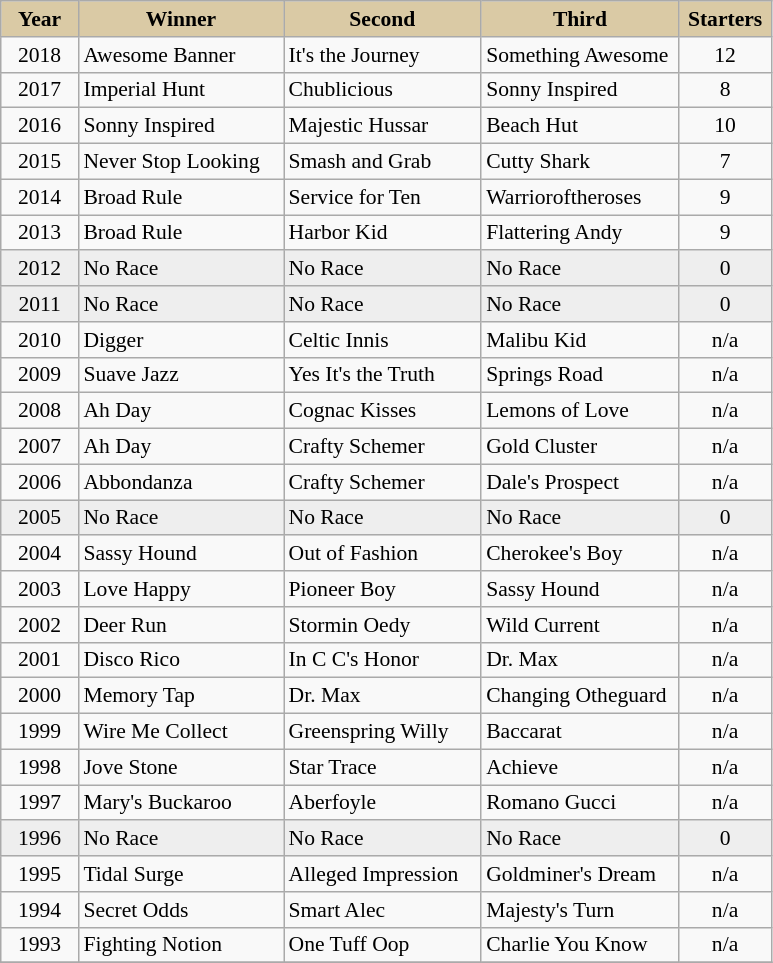<table class = "wikitable sortable" | border="1" cellpadding="0" style="border-collapse: collapse; font-size:90%">
<tr bgcolor="#DACAA5" align="center">
<td width="45px"><strong>Year</strong> <br></td>
<td width="130px"><strong>Winner</strong> <br></td>
<td width="125px"><strong>Second</strong> <br></td>
<td width="125px"><strong>Third</strong> <br></td>
<td width="55px"><strong>Starters</strong></td>
</tr>
<tr>
<td align=center>2018</td>
<td>Awesome Banner</td>
<td>It's the Journey</td>
<td>Something Awesome</td>
<td align=center>12</td>
</tr>
<tr>
<td align=center>2017</td>
<td>Imperial Hunt</td>
<td>Chublicious</td>
<td>Sonny Inspired</td>
<td align=center>8</td>
</tr>
<tr>
<td align=center>2016</td>
<td>Sonny Inspired</td>
<td>Majestic Hussar</td>
<td>Beach Hut</td>
<td align=center>10</td>
</tr>
<tr>
<td align=center>2015</td>
<td>Never Stop Looking</td>
<td>Smash and Grab</td>
<td>Cutty Shark</td>
<td align=center>7</td>
</tr>
<tr>
<td align=center>2014</td>
<td>Broad Rule</td>
<td>Service for Ten</td>
<td>Warrioroftheroses</td>
<td align=center>9</td>
</tr>
<tr>
<td align=center>2013</td>
<td>Broad Rule</td>
<td>Harbor Kid</td>
<td>Flattering Andy</td>
<td align=center>9</td>
</tr>
<tr bgcolor="#eeeeee">
<td align=center>2012</td>
<td>No Race</td>
<td>No Race</td>
<td>No Race</td>
<td align=center>0</td>
</tr>
<tr bgcolor="#eeeeee">
<td align=center>2011</td>
<td>No Race</td>
<td>No Race</td>
<td>No Race</td>
<td align=center>0</td>
</tr>
<tr>
<td align=center>2010</td>
<td>Digger</td>
<td>Celtic Innis</td>
<td>Malibu Kid</td>
<td align=center>n/a</td>
</tr>
<tr>
<td align=center>2009</td>
<td>Suave Jazz</td>
<td>Yes It's the Truth</td>
<td>Springs Road</td>
<td align=center>n/a</td>
</tr>
<tr>
<td align=center>2008</td>
<td>Ah Day</td>
<td>Cognac Kisses</td>
<td>Lemons of Love</td>
<td align=center>n/a</td>
</tr>
<tr>
<td align=center>2007</td>
<td>Ah Day</td>
<td>Crafty Schemer</td>
<td>Gold Cluster</td>
<td align=center>n/a</td>
</tr>
<tr>
<td align=center>2006</td>
<td>Abbondanza</td>
<td>Crafty Schemer</td>
<td>Dale's Prospect</td>
<td align=center>n/a</td>
</tr>
<tr bgcolor="#eeeeee">
<td align=center>2005</td>
<td>No Race</td>
<td>No Race</td>
<td>No Race</td>
<td align=center>0</td>
</tr>
<tr>
<td align=center>2004</td>
<td>Sassy Hound</td>
<td>Out of Fashion</td>
<td>Cherokee's Boy</td>
<td align=center>n/a</td>
</tr>
<tr>
<td align=center>2003</td>
<td>Love Happy</td>
<td>Pioneer Boy</td>
<td>Sassy Hound</td>
<td align=center>n/a</td>
</tr>
<tr>
<td align=center>2002</td>
<td>Deer Run</td>
<td>Stormin Oedy</td>
<td>Wild Current</td>
<td align=center>n/a</td>
</tr>
<tr>
<td align=center>2001</td>
<td>Disco Rico</td>
<td>In C C's Honor</td>
<td>Dr. Max</td>
<td align=center>n/a</td>
</tr>
<tr>
<td align=center>2000</td>
<td>Memory Tap</td>
<td>Dr. Max</td>
<td>Changing Otheguard</td>
<td align=center>n/a</td>
</tr>
<tr>
<td align=center>1999</td>
<td>Wire Me Collect</td>
<td>Greenspring Willy</td>
<td>Baccarat</td>
<td align=center>n/a</td>
</tr>
<tr>
<td align=center>1998</td>
<td>Jove Stone</td>
<td>Star Trace</td>
<td>Achieve</td>
<td align=center>n/a</td>
</tr>
<tr>
<td align=center>1997</td>
<td>Mary's Buckaroo</td>
<td>Aberfoyle</td>
<td>Romano Gucci</td>
<td align=center>n/a</td>
</tr>
<tr bgcolor="#eeeeee">
<td align=center>1996</td>
<td>No Race</td>
<td>No Race</td>
<td>No Race</td>
<td align=center>0</td>
</tr>
<tr>
<td align=center>1995</td>
<td>Tidal Surge</td>
<td>Alleged Impression</td>
<td>Goldminer's Dream</td>
<td align=center>n/a</td>
</tr>
<tr>
<td align=center>1994</td>
<td>Secret Odds</td>
<td>Smart Alec</td>
<td>Majesty's Turn</td>
<td align=center>n/a</td>
</tr>
<tr>
<td align=center>1993</td>
<td>Fighting Notion</td>
<td>One Tuff Oop</td>
<td>Charlie You Know</td>
<td align=center>n/a</td>
</tr>
<tr>
</tr>
</table>
